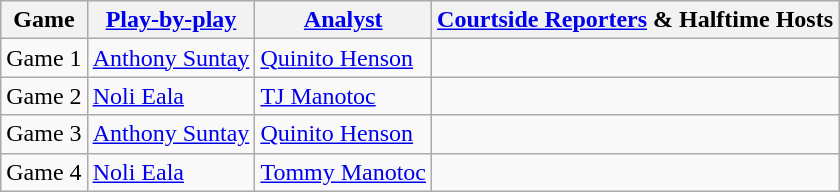<table class=wikitable>
<tr>
<th>Game</th>
<th><a href='#'>Play-by-play</a></th>
<th><a href='#'>Analyst</a></th>
<th><a href='#'>Courtside Reporters</a> & Halftime Hosts</th>
</tr>
<tr>
<td>Game 1</td>
<td><a href='#'>Anthony Suntay</a></td>
<td><a href='#'>Quinito Henson</a></td>
<td></td>
</tr>
<tr>
<td>Game 2</td>
<td><a href='#'>Noli Eala</a></td>
<td><a href='#'>TJ Manotoc</a></td>
<td></td>
</tr>
<tr>
<td>Game 3</td>
<td><a href='#'>Anthony Suntay</a></td>
<td><a href='#'>Quinito Henson</a></td>
<td></td>
</tr>
<tr>
<td>Game 4</td>
<td><a href='#'>Noli Eala</a></td>
<td><a href='#'>Tommy Manotoc</a></td>
<td></td>
</tr>
</table>
